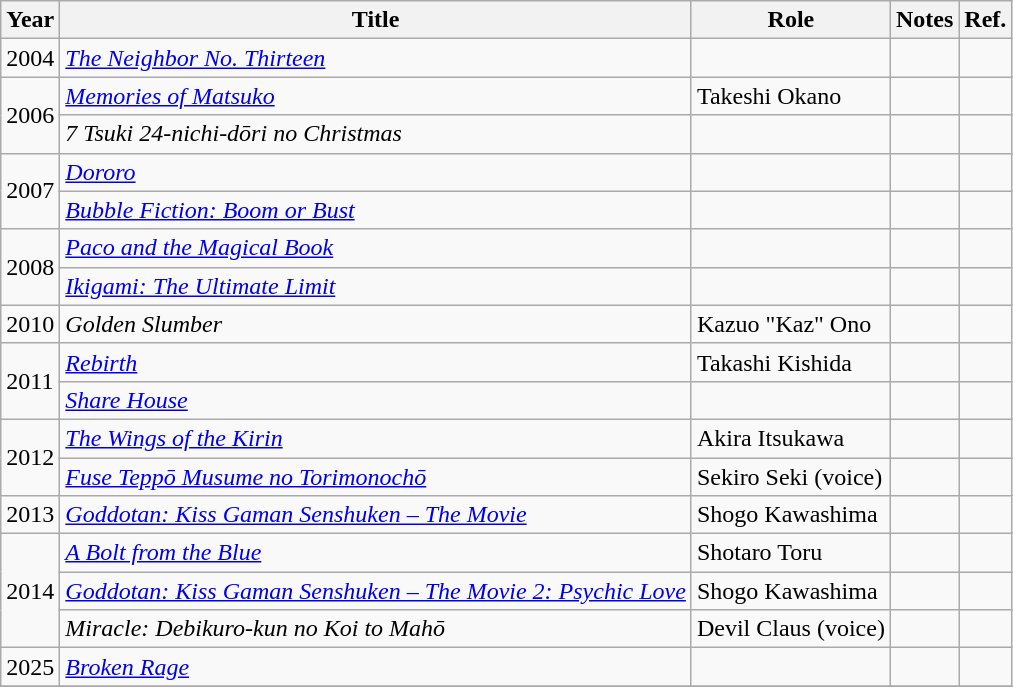<table class="wikitable">
<tr>
<th>Year</th>
<th>Title</th>
<th>Role</th>
<th>Notes</th>
<th>Ref.</th>
</tr>
<tr>
<td>2004</td>
<td><em><a href='#'>The Neighbor No. Thirteen</a></em></td>
<td></td>
<td></td>
<td></td>
</tr>
<tr>
<td rowspan="2">2006</td>
<td><em><a href='#'>Memories of Matsuko</a></em></td>
<td>Takeshi Okano</td>
<td></td>
<td></td>
</tr>
<tr>
<td><em>7 Tsuki 24-nichi-dōri no Christmas</em></td>
<td></td>
<td></td>
<td></td>
</tr>
<tr>
<td rowspan="2">2007</td>
<td><em><a href='#'>Dororo</a></em></td>
<td></td>
<td></td>
<td></td>
</tr>
<tr>
<td><em><a href='#'>Bubble Fiction: Boom or Bust</a></em></td>
<td></td>
<td></td>
<td></td>
</tr>
<tr>
<td rowspan="2">2008</td>
<td><em><a href='#'>Paco and the Magical Book</a></em></td>
<td></td>
<td></td>
<td></td>
</tr>
<tr>
<td><em><a href='#'>Ikigami: The Ultimate Limit</a></em></td>
<td></td>
<td></td>
<td></td>
</tr>
<tr>
<td>2010</td>
<td><em>Golden Slumber</em></td>
<td>Kazuo "Kaz" Ono</td>
<td></td>
<td></td>
</tr>
<tr>
<td rowspan="2">2011</td>
<td><em><a href='#'>Rebirth</a></em></td>
<td>Takashi Kishida</td>
<td></td>
<td></td>
</tr>
<tr>
<td><em><a href='#'>Share House</a></em></td>
<td></td>
<td></td>
<td></td>
</tr>
<tr>
<td rowspan="2">2012</td>
<td><em><a href='#'>The Wings of the Kirin</a></em></td>
<td>Akira Itsukawa</td>
<td></td>
<td></td>
</tr>
<tr>
<td><em><a href='#'>Fuse Teppō Musume no Torimonochō</a></em></td>
<td>Sekiro Seki (voice)</td>
<td></td>
<td></td>
</tr>
<tr>
<td>2013</td>
<td><em><a href='#'>Goddotan: Kiss Gaman Senshuken – The Movie</a></em></td>
<td>Shogo Kawashima</td>
<td></td>
<td></td>
</tr>
<tr>
<td rowspan="3">2014</td>
<td><em><a href='#'>A Bolt from the Blue</a></em></td>
<td>Shotaro Toru</td>
<td></td>
<td></td>
</tr>
<tr>
<td><em><a href='#'>Goddotan: Kiss Gaman Senshuken – The Movie 2: Psychic Love</a></em></td>
<td>Shogo Kawashima</td>
<td></td>
<td></td>
</tr>
<tr>
<td><em>Miracle: Debikuro-kun no Koi to Mahō</em></td>
<td>Devil Claus (voice)</td>
<td></td>
<td></td>
</tr>
<tr>
<td>2025</td>
<td><em><a href='#'>Broken Rage</a></em></td>
<td></td>
<td></td>
<td></td>
</tr>
<tr>
</tr>
</table>
